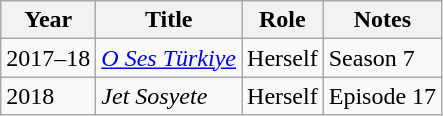<table class="wikitable sortable plainrowheaders">
<tr>
<th scope="col">Year</th>
<th scope="col">Title</th>
<th scope="col">Role</th>
<th scope="col" class="unsortable">Notes</th>
</tr>
<tr>
<td>2017–18</td>
<td><em><a href='#'>O Ses Türkiye</a></em></td>
<td>Herself</td>
<td>Season 7</td>
</tr>
<tr>
<td>2018</td>
<td><em>Jet Sosyete</em></td>
<td>Herself</td>
<td>Episode 17</td>
</tr>
</table>
